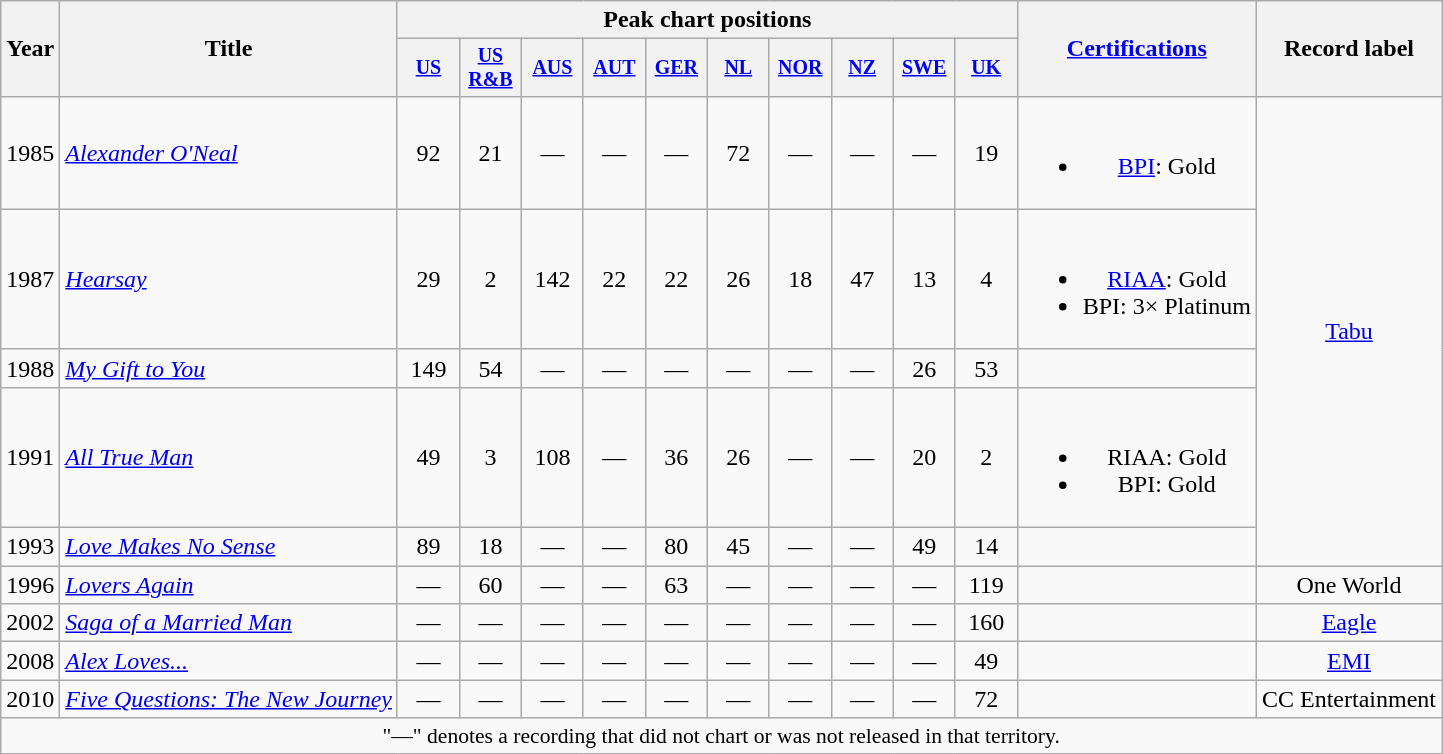<table class="wikitable" style="text-align:center;">
<tr>
<th rowspan="2">Year</th>
<th rowspan="2">Title</th>
<th colspan="10">Peak chart positions</th>
<th rowspan="2"><a href='#'>Certifications</a></th>
<th rowspan="2">Record label</th>
</tr>
<tr style="font-size:smaller;">
<th width="35"><a href='#'>US</a><br></th>
<th width="35"><a href='#'>US<br>R&B</a><br></th>
<th width="35"><a href='#'>AUS</a><br></th>
<th style="width:35px;"><a href='#'>AUT</a><br></th>
<th width="35"><a href='#'>GER</a><br></th>
<th width="35"><a href='#'>NL</a><br></th>
<th width="35"><a href='#'>NOR</a><br></th>
<th width="35"><a href='#'>NZ</a><br></th>
<th style="width:35px;"><a href='#'>SWE</a><br></th>
<th width="35"><a href='#'>UK</a><br></th>
</tr>
<tr>
<td>1985</td>
<td align="left"><em><a href='#'>Alexander O'Neal</a></em></td>
<td>92</td>
<td>21</td>
<td>—</td>
<td>—</td>
<td>—</td>
<td>72</td>
<td>—</td>
<td>—</td>
<td>—</td>
<td>19</td>
<td><br><ul><li><a href='#'>BPI</a>: Gold</li></ul></td>
<td rowspan="5"><a href='#'>Tabu</a></td>
</tr>
<tr>
<td>1987</td>
<td align="left"><em><a href='#'>Hearsay</a></em></td>
<td>29</td>
<td>2</td>
<td>142</td>
<td>22</td>
<td>22</td>
<td>26</td>
<td>18</td>
<td>47</td>
<td>13</td>
<td>4</td>
<td><br><ul><li><a href='#'>RIAA</a>: Gold</li><li>BPI: 3× Platinum</li></ul></td>
</tr>
<tr>
<td>1988</td>
<td align="left"><em><a href='#'>My Gift to You</a></em></td>
<td>149</td>
<td>54</td>
<td>—</td>
<td>—</td>
<td>—</td>
<td>—</td>
<td>—</td>
<td>—</td>
<td>26</td>
<td>53</td>
<td></td>
</tr>
<tr>
<td>1991</td>
<td align="left"><em><a href='#'>All True Man</a></em></td>
<td>49</td>
<td>3</td>
<td>108</td>
<td>—</td>
<td>36</td>
<td>26</td>
<td>—</td>
<td>—</td>
<td>20</td>
<td>2</td>
<td><br><ul><li>RIAA: Gold</li><li>BPI: Gold</li></ul></td>
</tr>
<tr>
<td>1993</td>
<td align="left"><em><a href='#'>Love Makes No Sense</a></em></td>
<td>89</td>
<td>18</td>
<td>—</td>
<td>—</td>
<td>80</td>
<td>45</td>
<td>—</td>
<td>—</td>
<td>49</td>
<td>14</td>
<td align=left></td>
</tr>
<tr>
<td>1996</td>
<td align="left"><em><a href='#'>Lovers Again</a></em></td>
<td>—</td>
<td>60</td>
<td>—</td>
<td>—</td>
<td>63</td>
<td>—</td>
<td>—</td>
<td>—</td>
<td>—</td>
<td>119</td>
<td></td>
<td>One World</td>
</tr>
<tr>
<td>2002</td>
<td align="left"><em><a href='#'>Saga of a Married Man</a></em></td>
<td>—</td>
<td>—</td>
<td>—</td>
<td>—</td>
<td>—</td>
<td>—</td>
<td>—</td>
<td>—</td>
<td>—</td>
<td>160</td>
<td></td>
<td><a href='#'>Eagle</a></td>
</tr>
<tr>
<td>2008</td>
<td align="left"><em><a href='#'>Alex Loves...</a></em></td>
<td>—</td>
<td>—</td>
<td>—</td>
<td>—</td>
<td>—</td>
<td>—</td>
<td>—</td>
<td>—</td>
<td>—</td>
<td>49</td>
<td></td>
<td><a href='#'>EMI</a></td>
</tr>
<tr>
<td>2010</td>
<td align="left"><em><a href='#'>Five Questions: The New Journey</a></em></td>
<td>—</td>
<td>—</td>
<td>—</td>
<td>—</td>
<td>—</td>
<td>—</td>
<td>—</td>
<td>—</td>
<td>—</td>
<td>72</td>
<td></td>
<td>CC Entertainment</td>
</tr>
<tr>
<td colspan="15" style="font-size:90%">"—" denotes a recording that did not chart or was not released in that territory.</td>
</tr>
</table>
